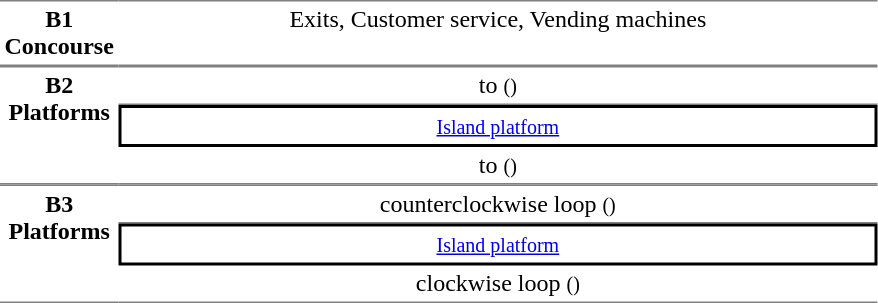<table table border=0 cellspacing=0 cellpadding=3>
<tr>
<td style="border-bottom:solid 1px gray; border-top:solid 1px gray;text-align:center" valign=top><strong>B1<br>Concourse</strong></td>
<td style="border-bottom:solid 1px gray; border-top:solid 1px gray;text-align:center;" valign=top width=500>Exits, Customer service, Vending machines</td>
</tr>
<tr>
<td style="border-bottom:solid 1px gray; border-top:solid 1px gray;text-align:center" rowspan="3" valign=top><strong>B2<br>Platforms</strong></td>
<td style="border-bottom:solid 1px gray; border-top:solid 1px gray;text-align:center;">  to  <small>()</small></td>
</tr>
<tr>
<td style="border-right:solid 2px black;border-left:solid 2px black;border-top:solid 2px black;border-bottom:solid 2px black;text-align:center;" colspan=2><small><a href='#'>Island platform</a></small></td>
</tr>
<tr>
<td style="border-bottom:solid 1px gray;text-align:center;"> to  <small>() </small></td>
</tr>
<tr>
<td style="border-bottom:solid 1px gray; border-top:solid 1px gray;text-align:center" rowspan="3" valign=top><strong>B3<br>Platforms</strong></td>
<td style="border-bottom:solid 1px gray; border-top:solid 1px gray;text-align:center;">  counterclockwise loop <small>()</small></td>
</tr>
<tr>
<td style="border-right:solid 2px black;border-left:solid 2px black;border-top:solid 2px black;border-bottom:solid 2px black;text-align:center;" colspan=2><small><a href='#'>Island platform</a></small></td>
</tr>
<tr>
<td style="border-bottom:solid 1px gray;text-align:center;"> clockwise loop <small>() </small></td>
</tr>
</table>
